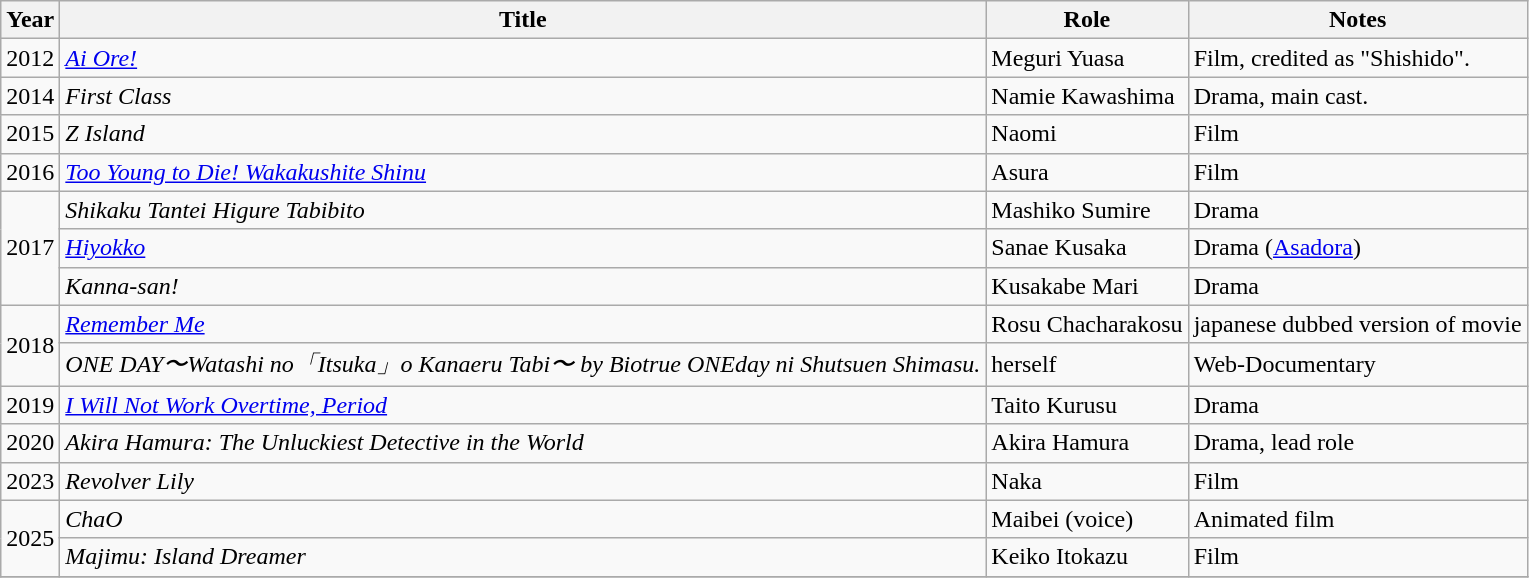<table class="wikitable sortable">
<tr>
<th>Year</th>
<th>Title</th>
<th>Role</th>
<th class="unsortable">Notes</th>
</tr>
<tr>
<td>2012</td>
<td><em><a href='#'>Ai Ore!</a></em></td>
<td>Meguri Yuasa</td>
<td>Film, credited as "Shishido".</td>
</tr>
<tr>
<td>2014</td>
<td><em>First Class</em></td>
<td>Namie Kawashima</td>
<td>Drama, main cast.</td>
</tr>
<tr>
<td>2015</td>
<td><em>Z Island</em></td>
<td>Naomi</td>
<td>Film</td>
</tr>
<tr>
<td>2016</td>
<td><em><a href='#'>Too Young to Die! Wakakushite Shinu</a></em></td>
<td>Asura</td>
<td>Film</td>
</tr>
<tr>
<td rowspan="3">2017</td>
<td><em>Shikaku Tantei Higure Tabibito</em></td>
<td>Mashiko Sumire</td>
<td>Drama</td>
</tr>
<tr>
<td><em><a href='#'>Hiyokko</a></em></td>
<td>Sanae Kusaka</td>
<td>Drama (<a href='#'>Asadora</a>)</td>
</tr>
<tr>
<td><em>Kanna-san!</em></td>
<td>Kusakabe Mari</td>
<td>Drama</td>
</tr>
<tr>
<td rowspan="2">2018</td>
<td><em><a href='#'>Remember Me</a></em></td>
<td>Rosu Chacharakosu</td>
<td>japanese dubbed version of movie</td>
</tr>
<tr>
<td><em>ONE DAY〜Watashi no「Itsuka」o Kanaeru Tabi〜 by Biotrue ONEday ni Shutsuen Shimasu.</em></td>
<td>herself</td>
<td>Web-Documentary</td>
</tr>
<tr>
<td>2019</td>
<td><em><a href='#'>I Will Not Work Overtime, Period</a></em></td>
<td>Taito Kurusu</td>
<td>Drama</td>
</tr>
<tr>
<td rowspan="1">2020</td>
<td><em>Akira Hamura: The Unluckiest Detective in the World</em></td>
<td>Akira Hamura</td>
<td>Drama, lead role</td>
</tr>
<tr>
<td>2023</td>
<td><em>Revolver Lily</em></td>
<td>Naka</td>
<td>Film</td>
</tr>
<tr>
<td rowspan="2">2025</td>
<td><em>ChaO</em></td>
<td>Maibei (voice)</td>
<td>Animated film</td>
</tr>
<tr>
<td><em>Majimu: Island Dreamer</em></td>
<td>Keiko Itokazu</td>
<td>Film</td>
</tr>
<tr>
</tr>
</table>
